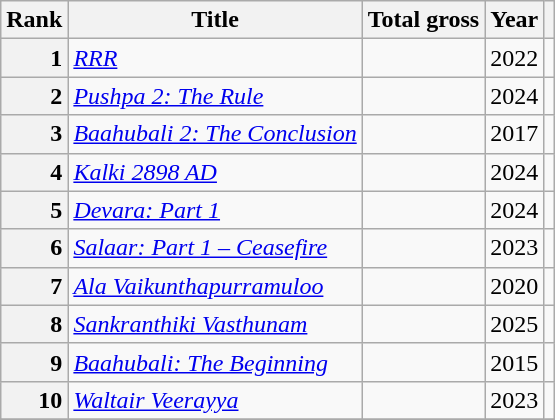<table class="wikitable sortable plainrowheaders">
<tr>
<th scope="col">Rank</th>
<th scope="col">Title</th>
<th scope="col">Total gross</th>
<th scope="col">Year</th>
<th scope="col" class="unsortable"></th>
</tr>
<tr>
<th scope="row" style=text-align:right>1</th>
<td><em><a href='#'>RRR</a></em></td>
<td align="right"></td>
<td align="center">2022</td>
<td align="center"></td>
</tr>
<tr>
<th scope="row" style="text-align:right">2</th>
<td><em><a href='#'>Pushpa 2: The Rule</a></em></td>
<td align="right"></td>
<td align="center">2024</td>
<td align="center"></td>
</tr>
<tr>
<th scope="row" style="text-align:right">3</th>
<td><em><a href='#'>Baahubali 2: The Conclusion</a></em></td>
<td align="right"></td>
<td align="center">2017</td>
<td align="center"></td>
</tr>
<tr>
<th scope="row" style="text-align:right">4</th>
<td><em><a href='#'>Kalki 2898 AD</a></em></td>
<td align="right"></td>
<td align="center">2024</td>
<td align="center"></td>
</tr>
<tr>
<th scope="row" style="text-align:right">5</th>
<td><em><a href='#'>Devara: Part 1</a></em></td>
<td align="right"></td>
<td align="center">2024</td>
<td align="center"></td>
</tr>
<tr>
<th scope="row" style="text-align:right">6</th>
<td {{INR><em><a href='#'>Salaar: Part 1 – Ceasefire</a></em></td>
<td align="right"></td>
<td align="center">2023</td>
<td align="center"></td>
</tr>
<tr>
<th scope="row" style=text-align:right>7</th>
<td><em><a href='#'>Ala Vaikunthapurramuloo</a></em></td>
<td align="right"></td>
<td align="center">2020</td>
<td align="center"></td>
</tr>
<tr>
<th scope="row" style="text-align:right">8</th>
<td><em><a href='#'>Sankranthiki Vasthunam</a></em></td>
<td align="right"></td>
<td align="center">2025</td>
<td align="center"></td>
</tr>
<tr>
<th scope="row" style="text-align:right">9</th>
<td><em><a href='#'>Baahubali: The Beginning</a></em></td>
<td align="right"></td>
<td align="center">2015</td>
<td align="center"></td>
</tr>
<tr>
<th scope="row" style="text-align:right">10</th>
<td><em><a href='#'>Waltair Veerayya</a></em></td>
<td align="right"></td>
<td align="center">2023</td>
<td align="center"></td>
</tr>
<tr>
</tr>
</table>
